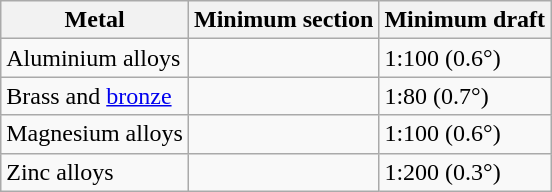<table class="wikitable">
<tr>
<th>Metal</th>
<th>Minimum section</th>
<th>Minimum draft</th>
</tr>
<tr>
<td>Aluminium alloys</td>
<td></td>
<td>1:100 (0.6°)</td>
</tr>
<tr>
<td>Brass and <a href='#'>bronze</a></td>
<td></td>
<td>1:80 (0.7°)</td>
</tr>
<tr>
<td>Magnesium alloys</td>
<td></td>
<td>1:100 (0.6°)</td>
</tr>
<tr>
<td>Zinc alloys</td>
<td></td>
<td>1:200 (0.3°)</td>
</tr>
</table>
